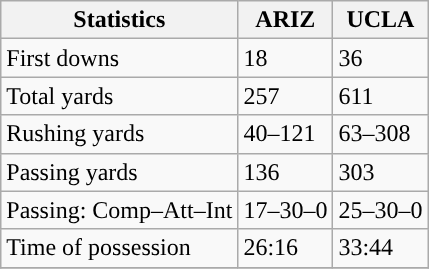<table class="wikitable" style="float: left;">
<tr>
<th>Statistics</th>
<th>ARIZ</th>
<th>UCLA</th>
</tr>
<tr>
<td>First downs</td>
<td>18</td>
<td>36</td>
</tr>
<tr>
<td>Total yards</td>
<td>257</td>
<td>611</td>
</tr>
<tr>
<td>Rushing yards</td>
<td>40–121</td>
<td>63–308</td>
</tr>
<tr>
<td>Passing yards</td>
<td>136</td>
<td>303</td>
</tr>
<tr>
<td>Passing: Comp–Att–Int</td>
<td>17–30–0</td>
<td>25–30–0</td>
</tr>
<tr>
<td>Time of possession</td>
<td>26:16</td>
<td>33:44</td>
</tr>
<tr>
</tr>
</table>
